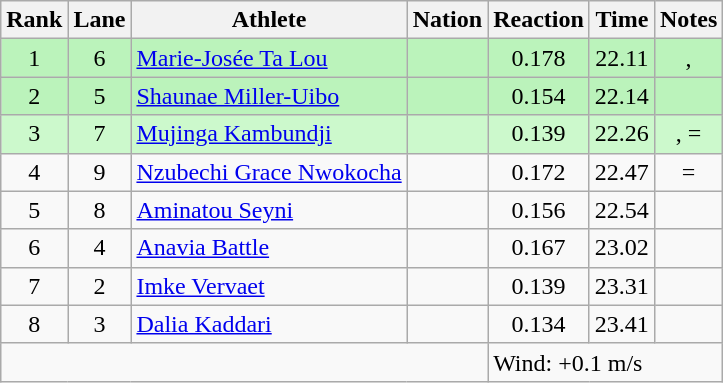<table class="wikitable sortable" style="text-align:center">
<tr>
<th>Rank</th>
<th>Lane</th>
<th>Athlete</th>
<th>Nation</th>
<th>Reaction</th>
<th>Time</th>
<th>Notes</th>
</tr>
<tr bgcolor="#bbf3bb">
<td>1</td>
<td>6</td>
<td align="left"><a href='#'>Marie-Josée Ta Lou</a></td>
<td align="left"></td>
<td>0.178</td>
<td>22.11</td>
<td>, </td>
</tr>
<tr bgcolor="#bbf3bb">
<td>2</td>
<td>5</td>
<td align="left"><a href='#'>Shaunae Miller-Uibo</a></td>
<td align="left"></td>
<td>0.154</td>
<td>22.14</td>
<td></td>
</tr>
<tr bgcolor="#ccf9cc">
<td>3</td>
<td>7</td>
<td align="left"><a href='#'>Mujinga Kambundji</a></td>
<td align="left"></td>
<td>0.139</td>
<td>22.26</td>
<td>, =</td>
</tr>
<tr>
<td>4</td>
<td>9</td>
<td align="left"><a href='#'>Nzubechi Grace Nwokocha</a></td>
<td align="left"></td>
<td>0.172</td>
<td>22.47</td>
<td>=</td>
</tr>
<tr>
<td>5</td>
<td>8</td>
<td align="left"><a href='#'>Aminatou Seyni</a></td>
<td align="left"></td>
<td>0.156</td>
<td>22.54</td>
<td></td>
</tr>
<tr>
<td>6</td>
<td>4</td>
<td align="left"><a href='#'>Anavia Battle</a></td>
<td align="left"></td>
<td>0.167</td>
<td>23.02</td>
<td></td>
</tr>
<tr>
<td>7</td>
<td>2</td>
<td align="left"><a href='#'>Imke Vervaet</a></td>
<td align="left"></td>
<td>0.139</td>
<td>23.31</td>
<td></td>
</tr>
<tr>
<td>8</td>
<td>3</td>
<td align="left"><a href='#'>Dalia Kaddari</a></td>
<td align="left"></td>
<td>0.134</td>
<td>23.41</td>
<td></td>
</tr>
<tr class="sortbottom">
<td colspan="4"></td>
<td colspan="3" style="text-align:left;">Wind: +0.1 m/s</td>
</tr>
</table>
